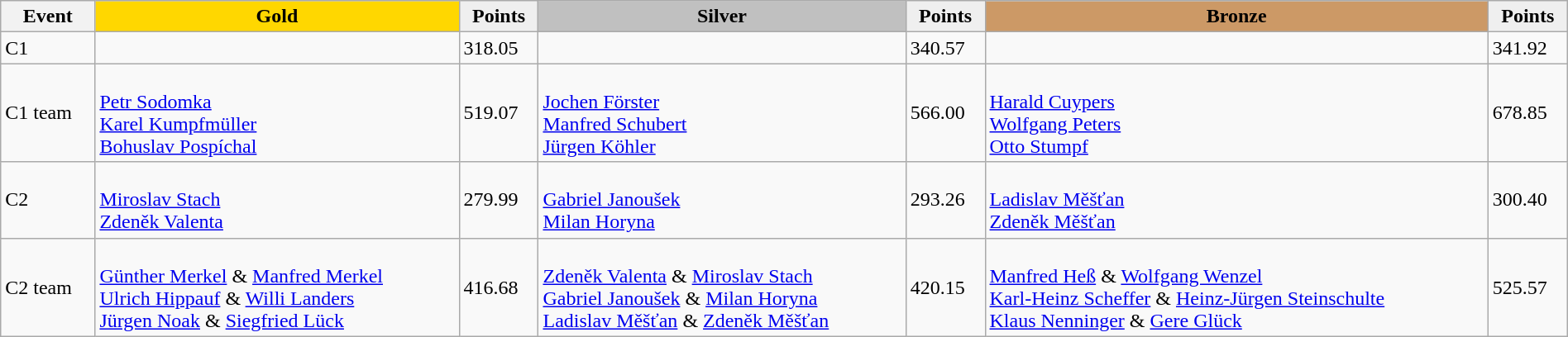<table class="wikitable" width=100%>
<tr>
<th>Event</th>
<td align=center bgcolor="gold"><strong>Gold</strong></td>
<td align=center bgcolor="EFEFEF"><strong>Points</strong></td>
<td align=center bgcolor="silver"><strong>Silver</strong></td>
<td align=center bgcolor="EFEFEF"><strong>Points</strong></td>
<td align=center bgcolor="CC9966"><strong>Bronze</strong></td>
<td align=center bgcolor="EFEFEF"><strong>Points</strong></td>
</tr>
<tr>
<td>C1</td>
<td></td>
<td>318.05</td>
<td></td>
<td>340.57</td>
<td></td>
<td>341.92</td>
</tr>
<tr>
<td>C1 team</td>
<td><br><a href='#'>Petr Sodomka</a><br><a href='#'>Karel Kumpfmüller</a><br><a href='#'>Bohuslav Pospíchal</a></td>
<td>519.07</td>
<td><br><a href='#'>Jochen Förster</a><br><a href='#'>Manfred Schubert</a><br><a href='#'>Jürgen Köhler</a></td>
<td>566.00</td>
<td><br><a href='#'>Harald Cuypers</a><br><a href='#'>Wolfgang Peters</a><br><a href='#'>Otto Stumpf</a></td>
<td>678.85</td>
</tr>
<tr>
<td>C2</td>
<td><br><a href='#'>Miroslav Stach</a><br><a href='#'>Zdeněk Valenta</a></td>
<td>279.99</td>
<td><br><a href='#'>Gabriel Janoušek</a><br><a href='#'>Milan Horyna</a></td>
<td>293.26</td>
<td><br><a href='#'>Ladislav Měšťan</a><br><a href='#'>Zdeněk Měšťan</a></td>
<td>300.40</td>
</tr>
<tr>
<td>C2 team</td>
<td><br><a href='#'>Günther Merkel</a> & <a href='#'>Manfred Merkel</a><br><a href='#'>Ulrich Hippauf</a> & <a href='#'>Willi Landers</a><br><a href='#'>Jürgen Noak</a> & <a href='#'>Siegfried Lück</a></td>
<td>416.68</td>
<td><br><a href='#'>Zdeněk Valenta</a> & <a href='#'>Miroslav Stach</a><br><a href='#'>Gabriel Janoušek</a> & <a href='#'>Milan Horyna</a><br><a href='#'>Ladislav Měšťan</a> & <a href='#'>Zdeněk Měšťan</a></td>
<td>420.15</td>
<td><br><a href='#'>Manfred Heß</a> & <a href='#'>Wolfgang Wenzel</a><br><a href='#'>Karl-Heinz Scheffer</a> & <a href='#'>Heinz-Jürgen Steinschulte</a><br><a href='#'>Klaus Nenninger</a> & <a href='#'>Gere Glück</a></td>
<td>525.57</td>
</tr>
</table>
